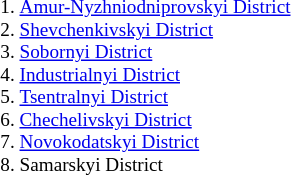<table class="toccolours"  style="float:right; font-size:80%; margin-left:10px;">
<tr>
<td style="padding-left:1em;"><ol><br><li><a href='#'>Amur-Nyzhniodniprovskyi District</a></li>
<li><a href='#'>Shevchenkivskyi District</a></li>
<li><a href='#'>Sobornyi District</a></li>
<li><a href='#'>Industrialnyi District</a></li>
<li><a href='#'>Tsentralnyi District</a></li>
<li><a href='#'>Chechelivskyi District</a></li>
<li><a href='#'>Novokodatskyi District</a></li>
<li>Samarskyi District</li>
</ol></td>
<td></td>
<td><ol><br></ol></td>
</tr>
</table>
